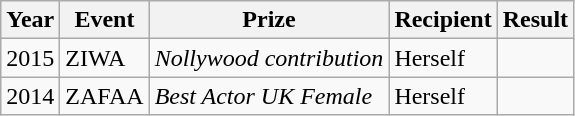<table class="wikitable">
<tr>
<th>Year</th>
<th>Event</th>
<th>Prize</th>
<th>Recipient</th>
<th>Result</th>
</tr>
<tr>
<td>2015</td>
<td>ZIWA</td>
<td><em>Nollywood contribution</em></td>
<td>Herself</td>
<td></td>
</tr>
<tr>
<td>2014</td>
<td>ZAFAA</td>
<td><em>Best Actor UK Female</em></td>
<td>Herself</td>
<td></td>
</tr>
</table>
